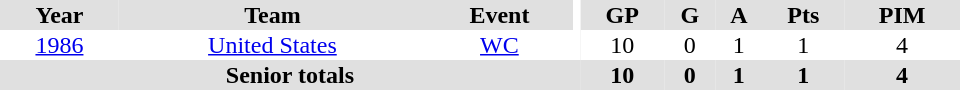<table border="0" cellpadding="1" cellspacing="0" ID="Table3" style="text-align:center; width:40em">
<tr bgcolor="#e0e0e0">
<th>Year</th>
<th>Team</th>
<th>Event</th>
<th rowspan="102" bgcolor="#ffffff"></th>
<th>GP</th>
<th>G</th>
<th>A</th>
<th>Pts</th>
<th>PIM</th>
</tr>
<tr>
<td><a href='#'>1986</a></td>
<td><a href='#'>United States</a></td>
<td><a href='#'>WC</a></td>
<td>10</td>
<td>0</td>
<td>1</td>
<td>1</td>
<td>4</td>
</tr>
<tr bgcolor="#e0e0e0">
<th colspan="4">Senior totals</th>
<th>10</th>
<th>0</th>
<th>1</th>
<th>1</th>
<th>4</th>
</tr>
</table>
